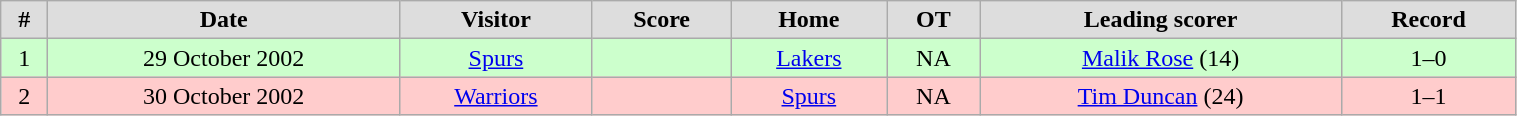<table class="wikitable collapsible collapsed" width="80%">
<tr align="center"  bgcolor="#dddddd">
<td><strong>#</strong></td>
<td><strong>Date</strong></td>
<td><strong>Visitor</strong></td>
<td><strong>Score</strong></td>
<td><strong>Home</strong></td>
<td><strong>OT</strong></td>
<td><strong>Leading scorer</strong></td>
<td><strong>Record</strong></td>
</tr>
<tr align="center" bgcolor="#ccffcc">
<td>1</td>
<td>29 October 2002</td>
<td><a href='#'>Spurs</a></td>
<td></td>
<td><a href='#'>Lakers</a></td>
<td>NA</td>
<td><a href='#'>Malik Rose</a> (14)</td>
<td>1–0</td>
</tr>
<tr align="center" bgcolor="#ffcccc">
<td>2</td>
<td>30 October 2002</td>
<td><a href='#'>Warriors</a></td>
<td></td>
<td><a href='#'>Spurs</a></td>
<td>NA</td>
<td><a href='#'>Tim Duncan</a> (24)</td>
<td>1–1</td>
</tr>
</table>
